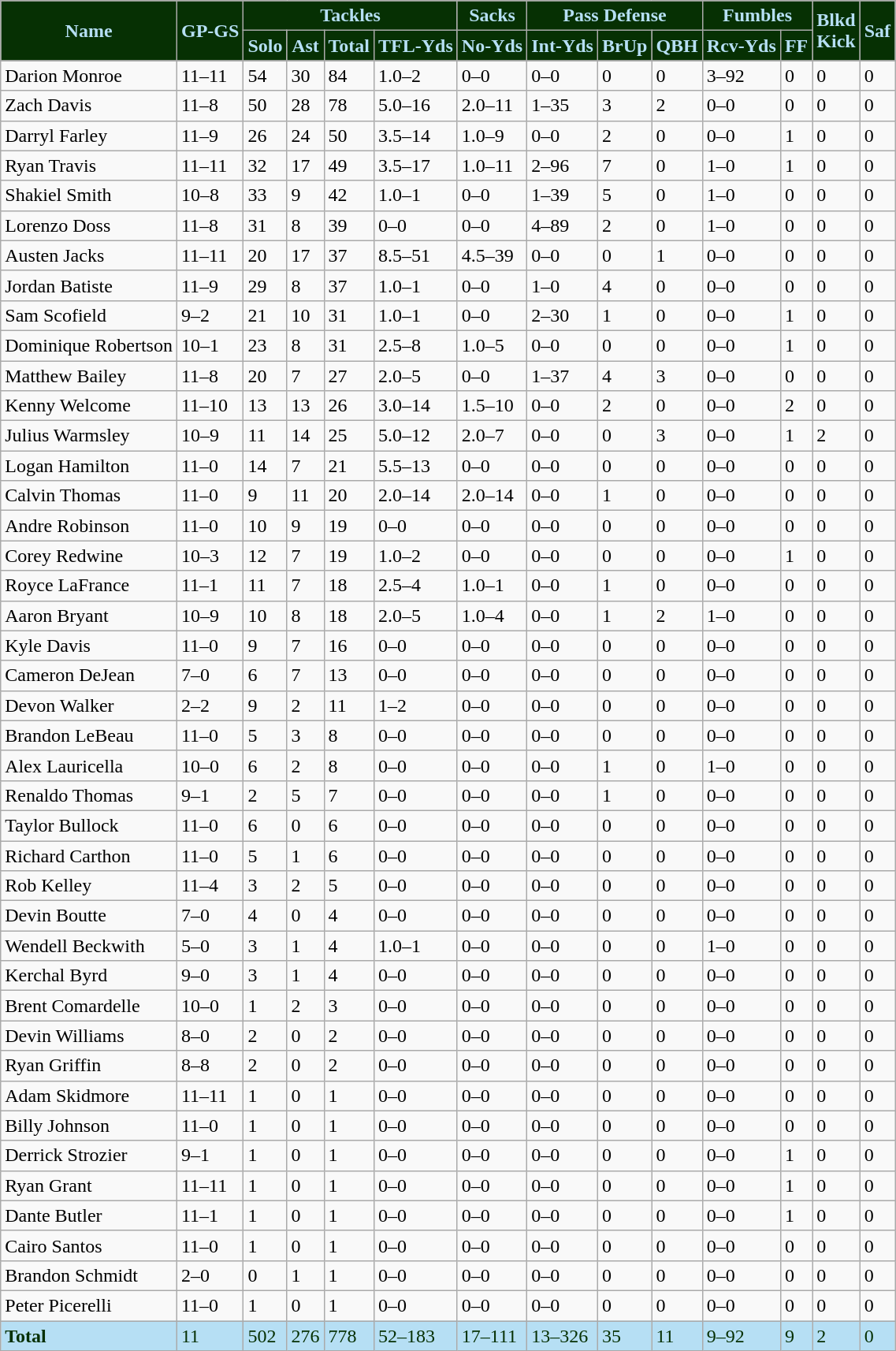<table class="wikitable" style="white-space:nowrap;">
<tr>
<th style="background: #063003; color: #B6DFF4;" rowspan="2">Name</th>
<th style="background: #063003; color: #B6DFF4;" rowspan="2">GP-GS</th>
<th style="background: #063003; color: #B6DFF4;" colspan="4">Tackles</th>
<th style="background: #063003; color: #B6DFF4;">Sacks</th>
<th style="background: #063003; color: #B6DFF4;" colspan="3">Pass Defense</th>
<th style="background: #063003; color: #B6DFF4;" colspan="2">Fumbles</th>
<th style="background: #063003; color: #B6DFF4;" rowspan="2">Blkd<br>Kick</th>
<th style="background: #063003; color: #B6DFF4;" rowspan="2">Saf</th>
</tr>
<tr>
<th style="background: #063003; color: #B6DFF4;">Solo</th>
<th style="background: #063003; color: #B6DFF4;">Ast</th>
<th style="background: #063003; color: #B6DFF4;">Total</th>
<th style="background: #063003; color: #B6DFF4;">TFL-Yds</th>
<th style="background: #063003; color: #B6DFF4;">No-Yds</th>
<th style="background: #063003; color: #B6DFF4;">Int-Yds</th>
<th style="background: #063003; color: #B6DFF4;">BrUp</th>
<th style="background: #063003; color: #B6DFF4;">QBH</th>
<th style="background: #063003; color: #B6DFF4;">Rcv-Yds</th>
<th style="background: #063003; color: #B6DFF4;">FF</th>
</tr>
<tr>
</tr>
<tr>
<td>Darion Monroe</td>
<td>11–11</td>
<td>54</td>
<td>30</td>
<td>84</td>
<td>1.0–2</td>
<td>0–0</td>
<td>0–0</td>
<td>0</td>
<td>0</td>
<td>3–92</td>
<td>0</td>
<td>0</td>
<td>0</td>
</tr>
<tr>
<td>Zach Davis</td>
<td>11–8</td>
<td>50</td>
<td>28</td>
<td>78</td>
<td>5.0–16</td>
<td>2.0–11</td>
<td>1–35</td>
<td>3</td>
<td>2</td>
<td>0–0</td>
<td>0</td>
<td>0</td>
<td>0</td>
</tr>
<tr>
<td>Darryl Farley</td>
<td>11–9</td>
<td>26</td>
<td>24</td>
<td>50</td>
<td>3.5–14</td>
<td>1.0–9</td>
<td>0–0</td>
<td>2</td>
<td>0</td>
<td>0–0</td>
<td>1</td>
<td>0</td>
<td>0</td>
</tr>
<tr>
<td>Ryan Travis</td>
<td>11–11</td>
<td>32</td>
<td>17</td>
<td>49</td>
<td>3.5–17</td>
<td>1.0–11</td>
<td>2–96</td>
<td>7</td>
<td>0</td>
<td>1–0</td>
<td>1</td>
<td>0</td>
<td>0</td>
</tr>
<tr>
<td>Shakiel Smith</td>
<td>10–8</td>
<td>33</td>
<td>9</td>
<td>42</td>
<td>1.0–1</td>
<td>0–0</td>
<td>1–39</td>
<td>5</td>
<td>0</td>
<td>1–0</td>
<td>0</td>
<td>0</td>
<td>0</td>
</tr>
<tr>
<td>Lorenzo Doss</td>
<td>11–8</td>
<td>31</td>
<td>8</td>
<td>39</td>
<td>0–0</td>
<td>0–0</td>
<td>4–89</td>
<td>2</td>
<td>0</td>
<td>1–0</td>
<td>0</td>
<td>0</td>
<td>0</td>
</tr>
<tr>
<td>Austen Jacks</td>
<td>11–11</td>
<td>20</td>
<td>17</td>
<td>37</td>
<td>8.5–51</td>
<td>4.5–39</td>
<td>0–0</td>
<td>0</td>
<td>1</td>
<td>0–0</td>
<td>0</td>
<td>0</td>
<td>0</td>
</tr>
<tr>
<td>Jordan Batiste</td>
<td>11–9</td>
<td>29</td>
<td>8</td>
<td>37</td>
<td>1.0–1</td>
<td>0–0</td>
<td>1–0</td>
<td>4</td>
<td>0</td>
<td>0–0</td>
<td>0</td>
<td>0</td>
<td>0</td>
</tr>
<tr>
<td>Sam Scofield</td>
<td>9–2</td>
<td>21</td>
<td>10</td>
<td>31</td>
<td>1.0–1</td>
<td>0–0</td>
<td>2–30</td>
<td>1</td>
<td>0</td>
<td>0–0</td>
<td>1</td>
<td>0</td>
<td>0</td>
</tr>
<tr>
<td>Dominique Robertson</td>
<td>10–1</td>
<td>23</td>
<td>8</td>
<td>31</td>
<td>2.5–8</td>
<td>1.0–5</td>
<td>0–0</td>
<td>0</td>
<td>0</td>
<td>0–0</td>
<td>1</td>
<td>0</td>
<td>0</td>
</tr>
<tr>
<td>Matthew Bailey</td>
<td>11–8</td>
<td>20</td>
<td>7</td>
<td>27</td>
<td>2.0–5</td>
<td>0–0</td>
<td>1–37</td>
<td>4</td>
<td>3</td>
<td>0–0</td>
<td>0</td>
<td>0</td>
<td>0</td>
</tr>
<tr>
<td>Kenny Welcome</td>
<td>11–10</td>
<td>13</td>
<td>13</td>
<td>26</td>
<td>3.0–14</td>
<td>1.5–10</td>
<td>0–0</td>
<td>2</td>
<td>0</td>
<td>0–0</td>
<td>2</td>
<td>0</td>
<td>0</td>
</tr>
<tr>
<td>Julius Warmsley</td>
<td>10–9</td>
<td>11</td>
<td>14</td>
<td>25</td>
<td>5.0–12</td>
<td>2.0–7</td>
<td>0–0</td>
<td>0</td>
<td>3</td>
<td>0–0</td>
<td>1</td>
<td>2</td>
<td>0</td>
</tr>
<tr>
<td>Logan Hamilton</td>
<td>11–0</td>
<td>14</td>
<td>7</td>
<td>21</td>
<td>5.5–13</td>
<td>0–0</td>
<td>0–0</td>
<td>0</td>
<td>0</td>
<td>0–0</td>
<td>0</td>
<td>0</td>
<td>0</td>
</tr>
<tr>
<td>Calvin Thomas</td>
<td>11–0</td>
<td>9</td>
<td>11</td>
<td>20</td>
<td>2.0–14</td>
<td>2.0–14</td>
<td>0–0</td>
<td>1</td>
<td>0</td>
<td>0–0</td>
<td>0</td>
<td>0</td>
<td>0</td>
</tr>
<tr>
<td>Andre Robinson</td>
<td>11–0</td>
<td>10</td>
<td>9</td>
<td>19</td>
<td>0–0</td>
<td>0–0</td>
<td>0–0</td>
<td>0</td>
<td>0</td>
<td>0–0</td>
<td>0</td>
<td>0</td>
<td>0</td>
</tr>
<tr>
<td>Corey Redwine</td>
<td>10–3</td>
<td>12</td>
<td>7</td>
<td>19</td>
<td>1.0–2</td>
<td>0–0</td>
<td>0–0</td>
<td>0</td>
<td>0</td>
<td>0–0</td>
<td>1</td>
<td>0</td>
<td>0</td>
</tr>
<tr>
<td>Royce LaFrance</td>
<td>11–1</td>
<td>11</td>
<td>7</td>
<td>18</td>
<td>2.5–4</td>
<td>1.0–1</td>
<td>0–0</td>
<td>1</td>
<td>0</td>
<td>0–0</td>
<td>0</td>
<td>0</td>
<td>0</td>
</tr>
<tr>
<td>Aaron Bryant</td>
<td>10–9</td>
<td>10</td>
<td>8</td>
<td>18</td>
<td>2.0–5</td>
<td>1.0–4</td>
<td>0–0</td>
<td>1</td>
<td>2</td>
<td>1–0</td>
<td>0</td>
<td>0</td>
<td>0</td>
</tr>
<tr>
<td>Kyle Davis</td>
<td>11–0</td>
<td>9</td>
<td>7</td>
<td>16</td>
<td>0–0</td>
<td>0–0</td>
<td>0–0</td>
<td>0</td>
<td>0</td>
<td>0–0</td>
<td>0</td>
<td>0</td>
<td>0</td>
</tr>
<tr>
<td>Cameron DeJean</td>
<td>7–0</td>
<td>6</td>
<td>7</td>
<td>13</td>
<td>0–0</td>
<td>0–0</td>
<td>0–0</td>
<td>0</td>
<td>0</td>
<td>0–0</td>
<td>0</td>
<td>0</td>
<td>0</td>
</tr>
<tr>
<td>Devon Walker</td>
<td>2–2</td>
<td>9</td>
<td>2</td>
<td>11</td>
<td>1–2</td>
<td>0–0</td>
<td>0–0</td>
<td>0</td>
<td>0</td>
<td>0–0</td>
<td>0</td>
<td>0</td>
<td>0</td>
</tr>
<tr>
<td>Brandon LeBeau</td>
<td>11–0</td>
<td>5</td>
<td>3</td>
<td>8</td>
<td>0–0</td>
<td>0–0</td>
<td>0–0</td>
<td>0</td>
<td>0</td>
<td>0–0</td>
<td>0</td>
<td>0</td>
<td>0</td>
</tr>
<tr>
<td>Alex Lauricella</td>
<td>10–0</td>
<td>6</td>
<td>2</td>
<td>8</td>
<td>0–0</td>
<td>0–0</td>
<td>0–0</td>
<td>1</td>
<td>0</td>
<td>1–0</td>
<td>0</td>
<td>0</td>
<td>0</td>
</tr>
<tr>
<td>Renaldo Thomas</td>
<td>9–1</td>
<td>2</td>
<td>5</td>
<td>7</td>
<td>0–0</td>
<td>0–0</td>
<td>0–0</td>
<td>1</td>
<td>0</td>
<td>0–0</td>
<td>0</td>
<td>0</td>
<td>0</td>
</tr>
<tr>
<td>Taylor Bullock</td>
<td>11–0</td>
<td>6</td>
<td>0</td>
<td>6</td>
<td>0–0</td>
<td>0–0</td>
<td>0–0</td>
<td>0</td>
<td>0</td>
<td>0–0</td>
<td>0</td>
<td>0</td>
<td>0</td>
</tr>
<tr>
<td>Richard Carthon</td>
<td>11–0</td>
<td>5</td>
<td>1</td>
<td>6</td>
<td>0–0</td>
<td>0–0</td>
<td>0–0</td>
<td>0</td>
<td>0</td>
<td>0–0</td>
<td>0</td>
<td>0</td>
<td>0</td>
</tr>
<tr>
<td>Rob Kelley</td>
<td>11–4</td>
<td>3</td>
<td>2</td>
<td>5</td>
<td>0–0</td>
<td>0–0</td>
<td>0–0</td>
<td>0</td>
<td>0</td>
<td>0–0</td>
<td>0</td>
<td>0</td>
<td>0</td>
</tr>
<tr>
<td>Devin Boutte</td>
<td>7–0</td>
<td>4</td>
<td>0</td>
<td>4</td>
<td>0–0</td>
<td>0–0</td>
<td>0–0</td>
<td>0</td>
<td>0</td>
<td>0–0</td>
<td>0</td>
<td>0</td>
<td>0</td>
</tr>
<tr>
<td>Wendell Beckwith</td>
<td>5–0</td>
<td>3</td>
<td>1</td>
<td>4</td>
<td>1.0–1</td>
<td>0–0</td>
<td>0–0</td>
<td>0</td>
<td>0</td>
<td>1–0</td>
<td>0</td>
<td>0</td>
<td>0</td>
</tr>
<tr>
<td>Kerchal Byrd</td>
<td>9–0</td>
<td>3</td>
<td>1</td>
<td>4</td>
<td>0–0</td>
<td>0–0</td>
<td>0–0</td>
<td>0</td>
<td>0</td>
<td>0–0</td>
<td>0</td>
<td>0</td>
<td>0</td>
</tr>
<tr>
<td>Brent Comardelle</td>
<td>10–0</td>
<td>1</td>
<td>2</td>
<td>3</td>
<td>0–0</td>
<td>0–0</td>
<td>0–0</td>
<td>0</td>
<td>0</td>
<td>0–0</td>
<td>0</td>
<td>0</td>
<td>0</td>
</tr>
<tr>
<td>Devin Williams</td>
<td>8–0</td>
<td>2</td>
<td>0</td>
<td>2</td>
<td>0–0</td>
<td>0–0</td>
<td>0–0</td>
<td>0</td>
<td>0</td>
<td>0–0</td>
<td>0</td>
<td>0</td>
<td>0</td>
</tr>
<tr>
<td>Ryan Griffin</td>
<td>8–8</td>
<td>2</td>
<td>0</td>
<td>2</td>
<td>0–0</td>
<td>0–0</td>
<td>0–0</td>
<td>0</td>
<td>0</td>
<td>0–0</td>
<td>0</td>
<td>0</td>
<td>0</td>
</tr>
<tr>
<td>Adam Skidmore</td>
<td>11–11</td>
<td>1</td>
<td>0</td>
<td>1</td>
<td>0–0</td>
<td>0–0</td>
<td>0–0</td>
<td>0</td>
<td>0</td>
<td>0–0</td>
<td>0</td>
<td>0</td>
<td>0</td>
</tr>
<tr>
<td>Billy Johnson</td>
<td>11–0</td>
<td>1</td>
<td>0</td>
<td>1</td>
<td>0–0</td>
<td>0–0</td>
<td>0–0</td>
<td>0</td>
<td>0</td>
<td>0–0</td>
<td>0</td>
<td>0</td>
<td>0</td>
</tr>
<tr>
<td>Derrick Strozier</td>
<td>9–1</td>
<td>1</td>
<td>0</td>
<td>1</td>
<td>0–0</td>
<td>0–0</td>
<td>0–0</td>
<td>0</td>
<td>0</td>
<td>0–0</td>
<td>1</td>
<td>0</td>
<td>0</td>
</tr>
<tr>
<td>Ryan Grant</td>
<td>11–11</td>
<td>1</td>
<td>0</td>
<td>1</td>
<td>0–0</td>
<td>0–0</td>
<td>0–0</td>
<td>0</td>
<td>0</td>
<td>0–0</td>
<td>1</td>
<td>0</td>
<td>0</td>
</tr>
<tr>
<td>Dante Butler</td>
<td>11–1</td>
<td>1</td>
<td>0</td>
<td>1</td>
<td>0–0</td>
<td>0–0</td>
<td>0–0</td>
<td>0</td>
<td>0</td>
<td>0–0</td>
<td>1</td>
<td>0</td>
<td>0</td>
</tr>
<tr>
<td>Cairo Santos</td>
<td>11–0</td>
<td>1</td>
<td>0</td>
<td>1</td>
<td>0–0</td>
<td>0–0</td>
<td>0–0</td>
<td>0</td>
<td>0</td>
<td>0–0</td>
<td>0</td>
<td>0</td>
<td>0</td>
</tr>
<tr>
<td>Brandon Schmidt</td>
<td>2–0</td>
<td>0</td>
<td>1</td>
<td>1</td>
<td>0–0</td>
<td>0–0</td>
<td>0–0</td>
<td>0</td>
<td>0</td>
<td>0–0</td>
<td>0</td>
<td>0</td>
<td>0</td>
</tr>
<tr>
<td>Peter Picerelli</td>
<td>11–0</td>
<td>1</td>
<td>0</td>
<td>1</td>
<td>0–0</td>
<td>0–0</td>
<td>0–0</td>
<td>0</td>
<td>0</td>
<td>0–0</td>
<td>0</td>
<td>0</td>
<td>0</td>
</tr>
<tr style="background: #B6DFF4; color: #063003;">
<td><strong>Total</strong></td>
<td>11</td>
<td>502</td>
<td>276</td>
<td>778</td>
<td>52–183</td>
<td>17–111</td>
<td>13–326</td>
<td>35</td>
<td>11</td>
<td>9–92</td>
<td>9</td>
<td>2</td>
<td>0</td>
</tr>
</table>
